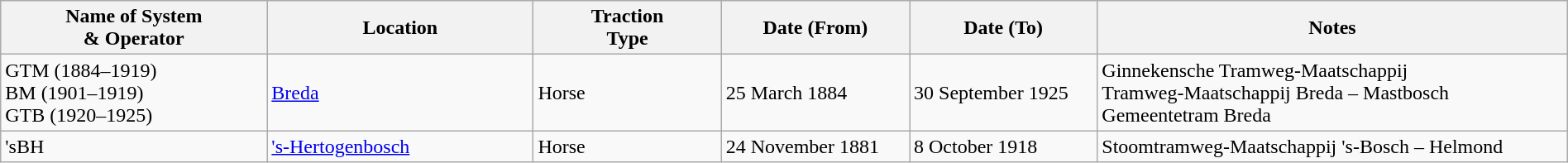<table class="wikitable" width=100%>
<tr>
<th width=17%>Name of System<br>& Operator</th>
<th width=17%>Location</th>
<th width=12%>Traction<br>Type</th>
<th width=12%>Date (From)</th>
<th width=12%>Date (To)</th>
<th width=30%>Notes</th>
</tr>
<tr>
<td>GTM (1884–1919)<br> BM (1901–1919)<br> GTB (1920–1925)</td>
<td><a href='#'>Breda</a></td>
<td>Horse</td>
<td>25 March 1884</td>
<td>30 September 1925</td>
<td>Ginnekensche Tramweg-Maatschappij<br> Tramweg-Maatschappij Breda – Mastbosch<br> Gemeentetram Breda</td>
</tr>
<tr>
<td>'sBH</td>
<td><a href='#'>'s-Hertogenbosch</a></td>
<td>Horse</td>
<td>24 November 1881</td>
<td>8 October 1918</td>
<td>Stoomtramweg-Maatschappij 's-Bosch – Helmond</td>
</tr>
</table>
